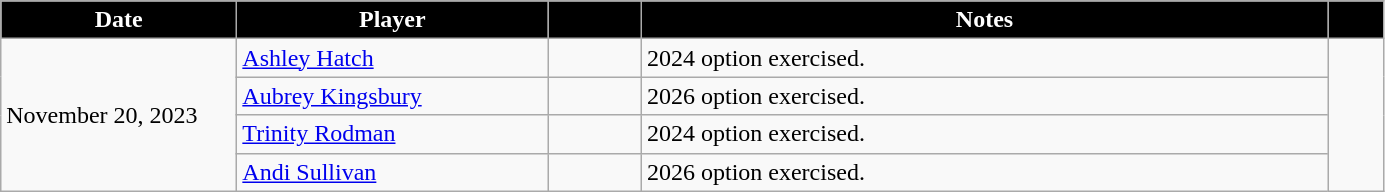<table class="wikitable sortable" style="text-align:left;">
<tr>
<th style="background:#000; color:#fff; width:150px;" data-sort-type="date">Date</th>
<th style="background:#000; color:#fff; width:200px;">Player</th>
<th style="background:#000; color:#fff; width:55px;"></th>
<th style="background:#000; color:#fff; width:450px;">Notes</th>
<th style="background:#000; color:#fff; width:30px;"></th>
</tr>
<tr>
<td rowspan="4">November 20, 2023</td>
<td> <a href='#'>Ashley Hatch</a></td>
<td align="center"></td>
<td>2024 option exercised.</td>
<td rowspan="4"></td>
</tr>
<tr>
<td> <a href='#'>Aubrey Kingsbury</a></td>
<td></td>
<td>2026 option exercised.</td>
</tr>
<tr>
<td> <a href='#'>Trinity Rodman</a></td>
<td></td>
<td>2024 option exercised.</td>
</tr>
<tr>
<td> <a href='#'>Andi Sullivan</a></td>
<td></td>
<td>2026 option exercised.</td>
</tr>
</table>
